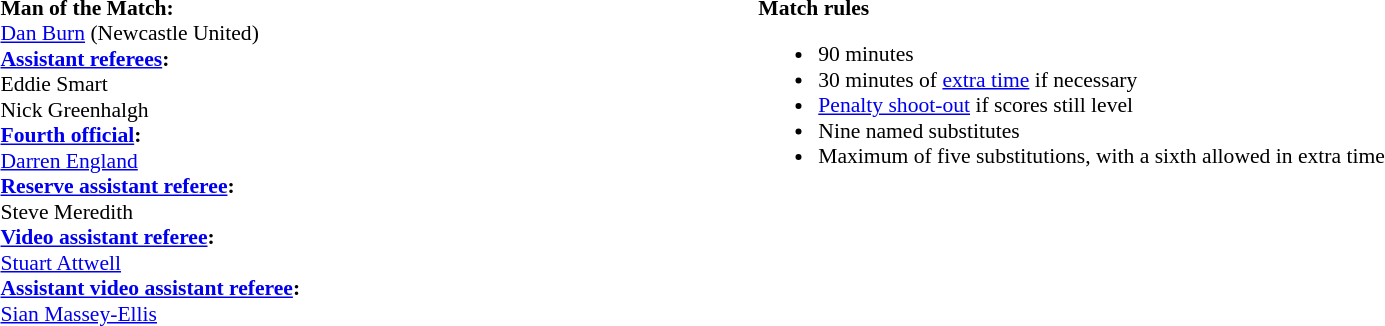<table width=100% style="font-size:90%">
<tr>
<td><br><strong>Man of the Match:</strong>
<br><a href='#'>Dan Burn</a> (Newcastle United)<br><strong><a href='#'>Assistant referees</a>:</strong>
<br>Eddie Smart
<br>Nick Greenhalgh
<br><strong><a href='#'>Fourth official</a>:</strong>
<br><a href='#'>Darren England</a>
<br><strong><a href='#'>Reserve assistant referee</a>:</strong>
<br>Steve Meredith
<br><strong><a href='#'>Video assistant referee</a>:</strong>
<br><a href='#'>Stuart Attwell</a>
<br><strong><a href='#'>Assistant video assistant referee</a>:</strong>
<br><a href='#'>Sian Massey-Ellis</a></td>
<td style="width:60%;vertical-align:top"><br><strong>Match rules</strong><ul><li>90 minutes</li><li>30 minutes of <a href='#'>extra time</a> if necessary</li><li><a href='#'>Penalty shoot-out</a> if scores still level</li><li>Nine named substitutes</li><li>Maximum of five substitutions, with a sixth allowed in extra time</li></ul></td>
</tr>
</table>
